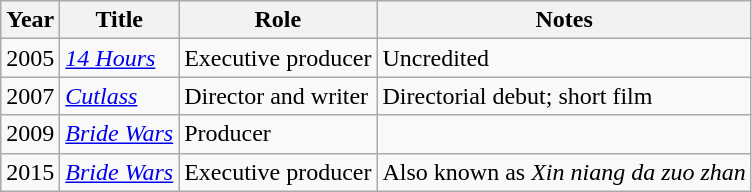<table class="wikitable sortable">
<tr>
<th scope="col">Year</th>
<th scope="col">Title</th>
<th scope="col">Role</th>
<th scope="col" class="unsortable">Notes</th>
</tr>
<tr>
<td>2005</td>
<td><em><a href='#'>14 Hours</a></em></td>
<td>Executive producer</td>
<td>Uncredited</td>
</tr>
<tr>
<td>2007</td>
<td><em><a href='#'>Cutlass</a></em></td>
<td>Director and writer</td>
<td>Directorial debut; short film</td>
</tr>
<tr>
<td>2009</td>
<td><em><a href='#'>Bride Wars</a></em></td>
<td>Producer</td>
<td></td>
</tr>
<tr>
<td>2015</td>
<td><em><a href='#'>Bride Wars</a></em></td>
<td>Executive producer</td>
<td>Also known as <em>Xin niang da zuo zhan</em></td>
</tr>
</table>
